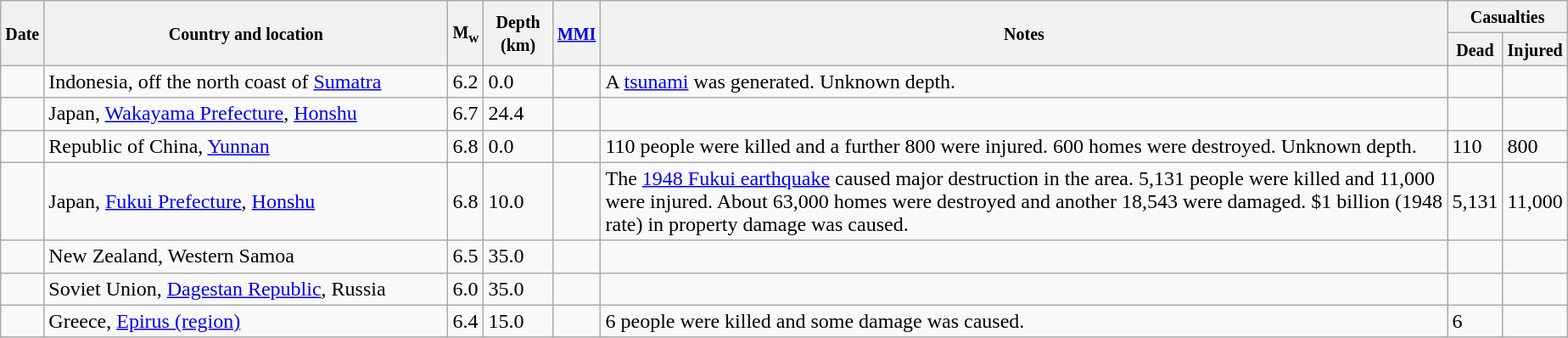<table class="wikitable sortable sort-under" style="border:1px black; margin-left:1em;">
<tr>
<th rowspan="2"><small>Date</small></th>
<th rowspan="2" style="width: 310px"><small>Country and location</small></th>
<th rowspan="2"><small>M<sub>w</sub></small></th>
<th rowspan="2"><small>Depth (km)</small></th>
<th rowspan="2"><small><a href='#'>MMI</a></small></th>
<th rowspan="2" class="unsortable"><small>Notes</small></th>
<th colspan="2"><small>Casualties</small></th>
</tr>
<tr>
<th><small>Dead</small></th>
<th><small>Injured</small></th>
</tr>
<tr>
<td></td>
<td>Indonesia, off the north coast of <a href='#'>Sumatra</a></td>
<td>6.2</td>
<td>0.0</td>
<td></td>
<td>A <a href='#'>tsunami</a> was generated. Unknown depth.</td>
<td></td>
<td></td>
</tr>
<tr>
<td></td>
<td>Japan, <a href='#'>Wakayama Prefecture</a>, <a href='#'>Honshu</a></td>
<td>6.7</td>
<td>24.4</td>
<td></td>
<td></td>
<td></td>
<td></td>
</tr>
<tr>
<td></td>
<td>Republic of China, <a href='#'>Yunnan</a></td>
<td>6.8</td>
<td>0.0</td>
<td></td>
<td>110 people were killed and a further 800 were injured. 600 homes were destroyed. Unknown depth.</td>
<td>110</td>
<td>800</td>
</tr>
<tr>
<td></td>
<td>Japan, <a href='#'>Fukui Prefecture</a>, <a href='#'>Honshu</a></td>
<td>6.8</td>
<td>10.0</td>
<td></td>
<td>The <a href='#'>1948 Fukui earthquake</a> caused major destruction in the area. 5,131 people were killed and 11,000 were injured. About 63,000 homes were destroyed and another 18,543 were damaged. $1 billion (1948 rate) in property damage was caused.</td>
<td>5,131</td>
<td>11,000</td>
</tr>
<tr>
<td></td>
<td>New Zealand, Western Samoa</td>
<td>6.5</td>
<td>35.0</td>
<td></td>
<td></td>
<td></td>
<td></td>
</tr>
<tr>
<td></td>
<td>Soviet Union, <a href='#'>Dagestan Republic</a>, Russia</td>
<td>6.0</td>
<td>35.0</td>
<td></td>
<td></td>
<td></td>
<td></td>
</tr>
<tr>
<td></td>
<td>Greece, <a href='#'>Epirus (region)</a></td>
<td>6.4</td>
<td>15.0</td>
<td></td>
<td>6 people were killed and some damage was caused.</td>
<td>6</td>
<td></td>
</tr>
</table>
